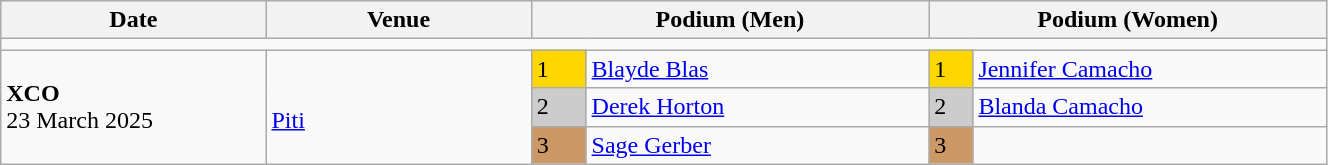<table class="wikitable" width=70%>
<tr>
<th>Date</th>
<th width=20%>Venue</th>
<th colspan=2 width=30%>Podium (Men)</th>
<th colspan=2 width=30%>Podium (Women)</th>
</tr>
<tr>
<td colspan=6></td>
</tr>
<tr>
<td rowspan=3><strong>XCO</strong> <br> 23 March 2025</td>
<td rowspan=3><br><a href='#'>Piti</a></td>
<td bgcolor=FFD700>1</td>
<td><a href='#'>Blayde Blas</a></td>
<td bgcolor=FFD700>1</td>
<td><a href='#'>Jennifer Camacho</a></td>
</tr>
<tr>
<td bgcolor=CCCCCC>2</td>
<td><a href='#'>Derek Horton</a></td>
<td bgcolor=CCCCCC>2</td>
<td><a href='#'>Blanda Camacho</a></td>
</tr>
<tr>
<td bgcolor=CC9966>3</td>
<td><a href='#'>Sage Gerber</a></td>
<td bgcolor=CC9966>3</td>
<td></td>
</tr>
</table>
